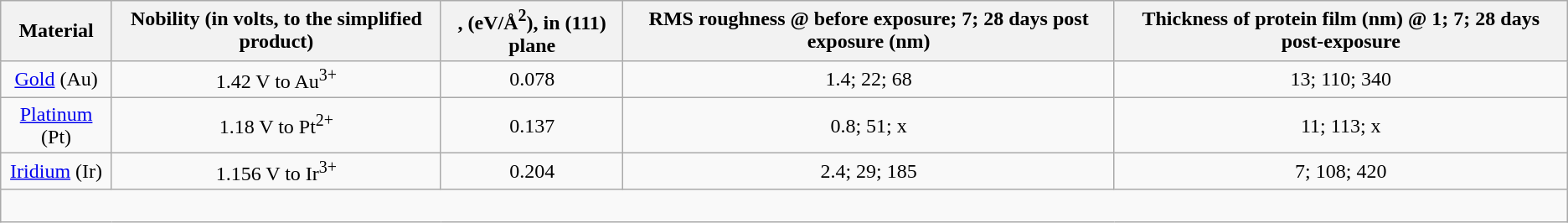<table class = "wikitable" style= "text-align:center">
<tr>
<th><strong>Material</strong></th>
<th><strong>Nobility (in volts, to the simplified product)</strong></th>
<th><strong>, (eV/Å<sup>2</sup>), in (111) plane</strong></th>
<th><strong>RMS roughness @ before exposure; 7; 28 days post exposure (nm)</strong></th>
<th>Thickness of protein film (nm) @ 1; 7; 28 days post-exposure</th>
</tr>
<tr>
<td><a href='#'>Gold</a> (Au)</td>
<td>1.42 V to Au<sup>3+</sup></td>
<td>0.078</td>
<td>1.4; 22; 68</td>
<td>13; 110; 340</td>
</tr>
<tr>
<td><a href='#'>Platinum</a> (Pt)</td>
<td>1.18 V to Pt<sup>2+</sup></td>
<td>0.137</td>
<td>0.8; 51; x</td>
<td>11; 113; x</td>
</tr>
<tr>
<td><a href='#'>Iridium</a> (Ir)</td>
<td>1.156 V to Ir<sup>3+</sup></td>
<td>0.204</td>
<td>2.4; 29; 185</td>
<td>7; 108; 420</td>
</tr>
<tr>
<td colspan="5" style= "text-align:left"><br></td>
</tr>
</table>
